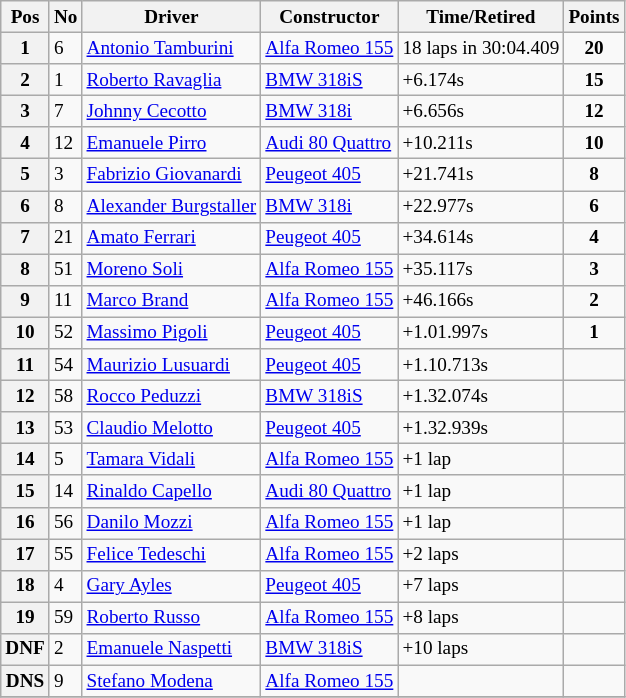<table class="wikitable" style="font-size: 80%;">
<tr>
<th>Pos</th>
<th>No</th>
<th>Driver</th>
<th>Constructor</th>
<th>Time/Retired</th>
<th>Points</th>
</tr>
<tr>
<th>1</th>
<td>6</td>
<td> <a href='#'>Antonio Tamburini</a></td>
<td><a href='#'>Alfa Romeo 155</a></td>
<td>18 laps in 30:04.409</td>
<td align=center><strong>20</strong></td>
</tr>
<tr>
<th>2</th>
<td>1</td>
<td> <a href='#'>Roberto Ravaglia</a></td>
<td><a href='#'>BMW 318iS</a></td>
<td>+6.174s</td>
<td align=center><strong>15</strong></td>
</tr>
<tr>
<th>3</th>
<td>7</td>
<td> <a href='#'>Johnny Cecotto</a></td>
<td><a href='#'>BMW 318i</a></td>
<td>+6.656s</td>
<td align=center><strong>12</strong></td>
</tr>
<tr>
<th>4</th>
<td>12</td>
<td> <a href='#'>Emanuele Pirro</a></td>
<td><a href='#'>Audi 80 Quattro</a></td>
<td>+10.211s</td>
<td align=center><strong>10</strong></td>
</tr>
<tr>
<th>5</th>
<td>3</td>
<td> <a href='#'>Fabrizio Giovanardi</a></td>
<td><a href='#'>Peugeot 405</a></td>
<td>+21.741s</td>
<td align=center><strong>8</strong></td>
</tr>
<tr>
<th>6</th>
<td>8</td>
<td> <a href='#'> Alexander Burgstaller</a></td>
<td><a href='#'>BMW 318i</a></td>
<td>+22.977s</td>
<td align=center><strong>6</strong></td>
</tr>
<tr>
<th>7</th>
<td>21</td>
<td> <a href='#'>Amato Ferrari</a></td>
<td><a href='#'>Peugeot 405</a></td>
<td>+34.614s</td>
<td align=center><strong>4</strong></td>
</tr>
<tr>
<th>8</th>
<td>51</td>
<td> <a href='#'>Moreno Soli</a></td>
<td><a href='#'>Alfa Romeo 155</a></td>
<td>+35.117s</td>
<td align=center><strong>3</strong></td>
</tr>
<tr>
<th>9</th>
<td>11</td>
<td> <a href='#'>Marco Brand</a></td>
<td><a href='#'>Alfa Romeo 155</a></td>
<td>+46.166s</td>
<td align=center><strong>2</strong></td>
</tr>
<tr>
<th>10</th>
<td>52</td>
<td> <a href='#'>Massimo Pigoli</a></td>
<td><a href='#'>Peugeot 405</a></td>
<td>+1.01.997s</td>
<td align=center><strong>1</strong></td>
</tr>
<tr>
<th>11</th>
<td>54</td>
<td> <a href='#'>Maurizio Lusuardi</a></td>
<td><a href='#'>Peugeot 405</a></td>
<td>+1.10.713s</td>
<td></td>
</tr>
<tr>
<th>12</th>
<td>58</td>
<td> <a href='#'>Rocco Peduzzi</a></td>
<td><a href='#'>BMW 318iS</a></td>
<td>+1.32.074s</td>
<td></td>
</tr>
<tr>
<th>13</th>
<td>53</td>
<td> <a href='#'>Claudio Melotto</a></td>
<td><a href='#'>Peugeot 405</a></td>
<td>+1.32.939s</td>
<td></td>
</tr>
<tr>
<th>14</th>
<td>5</td>
<td> <a href='#'>Tamara Vidali</a></td>
<td><a href='#'>Alfa Romeo 155</a></td>
<td>+1 lap</td>
<td></td>
</tr>
<tr>
<th>15</th>
<td>14</td>
<td> <a href='#'>Rinaldo Capello</a></td>
<td><a href='#'>Audi 80 Quattro</a></td>
<td>+1 lap</td>
<td></td>
</tr>
<tr>
<th>16</th>
<td>56</td>
<td> <a href='#'>Danilo Mozzi</a></td>
<td><a href='#'>Alfa Romeo 155</a></td>
<td>+1 lap</td>
<td></td>
</tr>
<tr>
<th>17</th>
<td>55</td>
<td> <a href='#'>Felice Tedeschi</a></td>
<td><a href='#'>Alfa Romeo 155</a></td>
<td>+2 laps</td>
<td></td>
</tr>
<tr>
<th>18</th>
<td>4</td>
<td> <a href='#'>Gary Ayles</a></td>
<td><a href='#'>Peugeot 405</a></td>
<td>+7 laps</td>
<td></td>
</tr>
<tr>
<th>19</th>
<td>59</td>
<td> <a href='#'>Roberto Russo</a></td>
<td><a href='#'>Alfa Romeo 155</a></td>
<td>+8 laps</td>
<td></td>
</tr>
<tr>
<th>DNF</th>
<td>2</td>
<td> <a href='#'>Emanuele Naspetti</a></td>
<td><a href='#'>BMW 318iS</a></td>
<td>+10 laps</td>
<td></td>
</tr>
<tr>
<th>DNS</th>
<td>9</td>
<td> <a href='#'>Stefano Modena</a></td>
<td><a href='#'>Alfa Romeo 155</a></td>
<td></td>
<td></td>
</tr>
<tr>
</tr>
</table>
